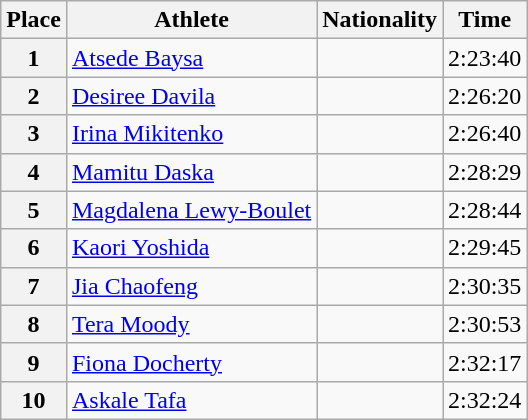<table class="wikitable sortable">
<tr>
<th>Place</th>
<th>Athlete</th>
<th>Nationality</th>
<th>Time</th>
</tr>
<tr>
<th>1</th>
<td><a href='#'>Atsede Baysa</a></td>
<td></td>
<td>2:23:40</td>
</tr>
<tr>
<th>2</th>
<td><a href='#'>Desiree Davila</a></td>
<td></td>
<td>2:26:20</td>
</tr>
<tr>
<th>3</th>
<td><a href='#'>Irina Mikitenko</a></td>
<td></td>
<td>2:26:40</td>
</tr>
<tr>
<th>4</th>
<td><a href='#'>Mamitu Daska</a></td>
<td></td>
<td>2:28:29</td>
</tr>
<tr>
<th>5</th>
<td><a href='#'>Magdalena Lewy-Boulet</a></td>
<td></td>
<td>2:28:44</td>
</tr>
<tr>
<th>6</th>
<td><a href='#'>Kaori Yoshida</a></td>
<td></td>
<td>2:29:45</td>
</tr>
<tr>
<th>7</th>
<td><a href='#'>Jia Chaofeng</a></td>
<td></td>
<td>2:30:35</td>
</tr>
<tr>
<th>8</th>
<td><a href='#'>Tera Moody</a></td>
<td></td>
<td>2:30:53</td>
</tr>
<tr>
<th>9</th>
<td><a href='#'>Fiona Docherty</a></td>
<td></td>
<td>2:32:17</td>
</tr>
<tr>
<th>10</th>
<td><a href='#'>Askale Tafa</a></td>
<td></td>
<td>2:32:24</td>
</tr>
</table>
